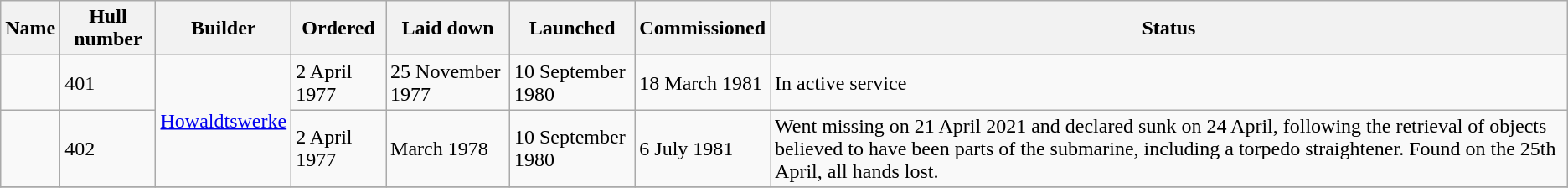<table class="wikitable">
<tr>
<th>Name</th>
<th>Hull number</th>
<th>Builder</th>
<th>Ordered</th>
<th>Laid down</th>
<th>Launched</th>
<th>Commissioned</th>
<th>Status</th>
</tr>
<tr>
<td></td>
<td>401</td>
<td align=center rowspan=2><a href='#'>Howaldtswerke</a></td>
<td>2 April 1977</td>
<td>25 November 1977</td>
<td>10 September 1980</td>
<td>18 March 1981</td>
<td>In active service </td>
</tr>
<tr>
<td></td>
<td>402</td>
<td>2 April 1977</td>
<td>March 1978</td>
<td>10 September 1980</td>
<td>6 July 1981</td>
<td>Went missing on 21 April 2021 and declared sunk on 24 April, following the retrieval of objects believed to have been parts of the submarine, including a torpedo straightener. Found on the 25th April, all hands lost.</td>
</tr>
<tr>
</tr>
</table>
